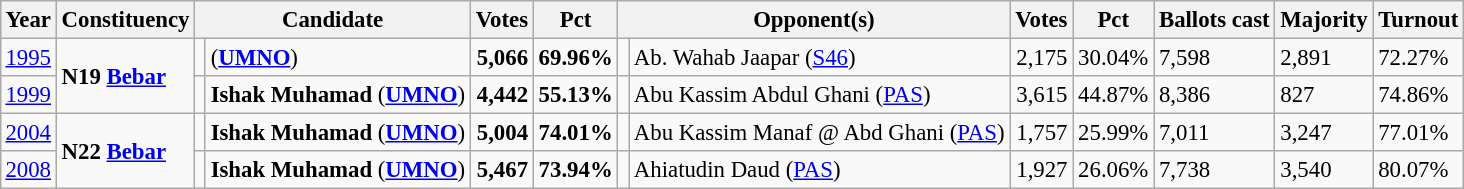<table class="wikitable" style="margin:0.5em ; font-size:95%">
<tr>
<th>Year</th>
<th>Constituency</th>
<th colspan=2>Candidate</th>
<th>Votes</th>
<th>Pct</th>
<th colspan=2>Opponent(s)</th>
<th>Votes</th>
<th>Pct</th>
<th>Ballots cast</th>
<th>Majority</th>
<th>Turnout</th>
</tr>
<tr>
<td><a href='#'>1995</a></td>
<td rowspan=2><strong>N19 <a href='#'>Bebar</a></strong></td>
<td></td>
<td> (<a href='#'><strong>UMNO</strong></a>)</td>
<td align="right"><strong>5,066</strong></td>
<td><strong>69.96%</strong></td>
<td></td>
<td>Ab. Wahab Jaapar (<a href='#'>S46</a>)</td>
<td align="right">2,175</td>
<td>30.04%</td>
<td>7,598</td>
<td>2,891</td>
<td>72.27%</td>
</tr>
<tr>
<td><a href='#'>1999</a></td>
<td></td>
<td><strong>Ishak Muhamad</strong> (<a href='#'><strong>UMNO</strong></a>)</td>
<td align="right"><strong>4,442</strong></td>
<td><strong>55.13%</strong></td>
<td></td>
<td>Abu Kassim Abdul Ghani (<a href='#'>PAS</a>)</td>
<td align="right">3,615</td>
<td>44.87%</td>
<td>8,386</td>
<td>827</td>
<td>74.86%</td>
</tr>
<tr>
<td><a href='#'>2004</a></td>
<td rowspan=2><strong>N22 <a href='#'>Bebar</a></strong></td>
<td></td>
<td><strong>Ishak Muhamad</strong> (<a href='#'><strong>UMNO</strong></a>)</td>
<td align="right"><strong>5,004</strong></td>
<td><strong>74.01%</strong></td>
<td></td>
<td>Abu Kassim Manaf @ Abd Ghani (<a href='#'>PAS</a>)</td>
<td align="right">1,757</td>
<td>25.99%</td>
<td>7,011</td>
<td>3,247</td>
<td>77.01%</td>
</tr>
<tr>
<td><a href='#'>2008</a></td>
<td></td>
<td><strong>Ishak Muhamad</strong> (<a href='#'><strong>UMNO</strong></a>)</td>
<td align="right"><strong>5,467</strong></td>
<td><strong>73.94%</strong></td>
<td></td>
<td>Ahiatudin Daud (<a href='#'>PAS</a>)</td>
<td align="right">1,927</td>
<td>26.06%</td>
<td>7,738</td>
<td>3,540</td>
<td>80.07%</td>
</tr>
</table>
